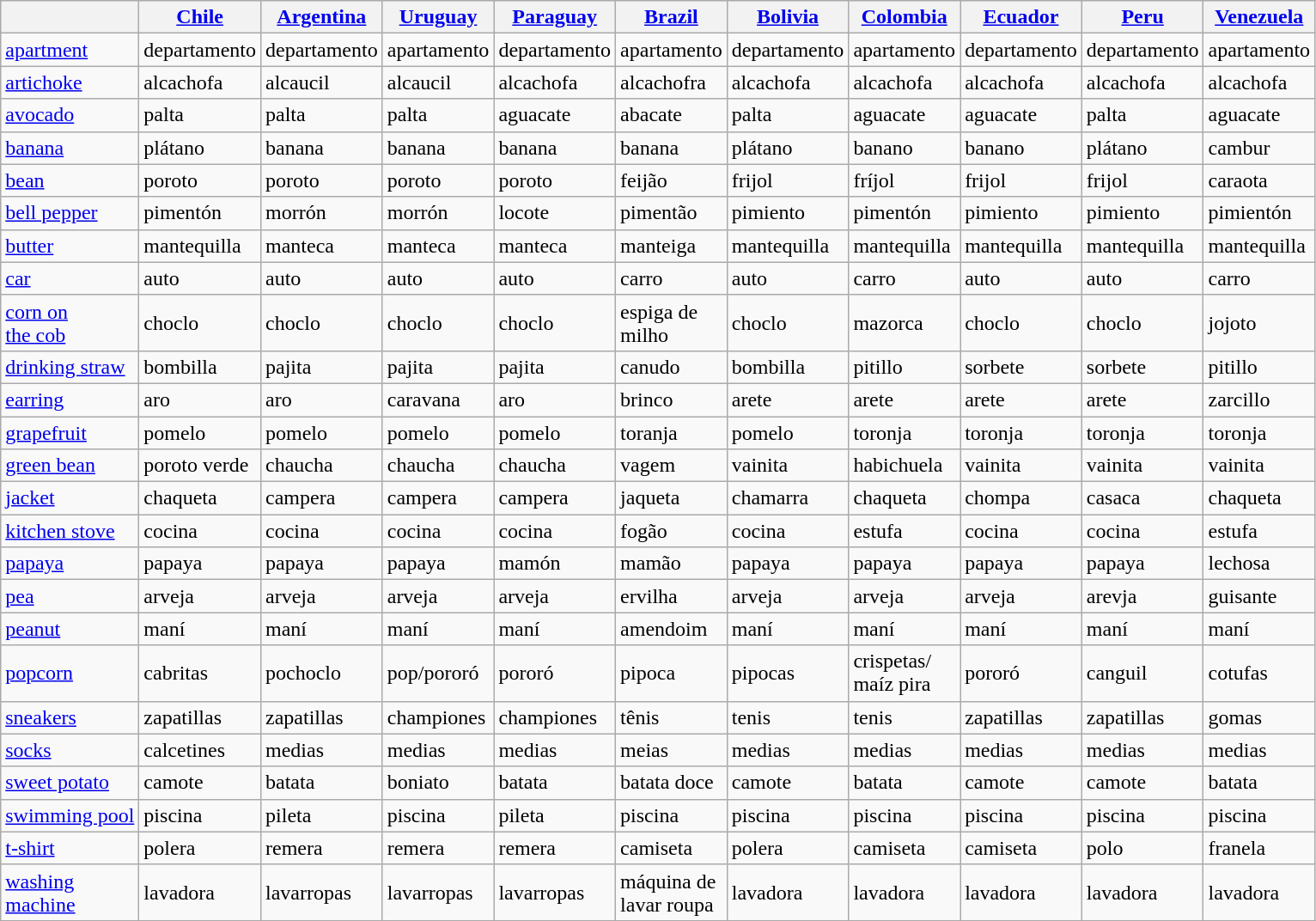<table class=wikitable>
<tr>
<th></th>
<th><a href='#'>Chile</a></th>
<th><a href='#'>Argentina</a></th>
<th><a href='#'>Uruguay</a></th>
<th><a href='#'>Paraguay</a></th>
<th><a href='#'>Brazil</a></th>
<th><a href='#'>Bolivia</a></th>
<th><a href='#'>Colombia</a></th>
<th><a href='#'>Ecuador</a></th>
<th><a href='#'>Peru</a></th>
<th><a href='#'>Venezuela</a></th>
</tr>
<tr>
<td><a href='#'>apartment</a></td>
<td>departamento</td>
<td>departamento</td>
<td>apartamento</td>
<td>departamento</td>
<td>apartamento</td>
<td>departamento</td>
<td>apartamento</td>
<td>departamento</td>
<td>departamento</td>
<td>apartamento</td>
</tr>
<tr>
<td><a href='#'>artichoke</a></td>
<td>alcachofa</td>
<td>alcaucil</td>
<td>alcaucil</td>
<td>alcachofa</td>
<td>alcachofra</td>
<td>alcachofa</td>
<td>alcachofa</td>
<td>alcachofa</td>
<td>alcachofa</td>
<td>alcachofa</td>
</tr>
<tr>
<td><a href='#'>avocado</a></td>
<td>palta</td>
<td>palta</td>
<td>palta</td>
<td>aguacate</td>
<td>abacate</td>
<td>palta</td>
<td>aguacate</td>
<td>aguacate</td>
<td>palta</td>
<td>aguacate</td>
</tr>
<tr>
<td><a href='#'>banana</a></td>
<td>plátano</td>
<td>banana</td>
<td>banana</td>
<td>banana</td>
<td>banana</td>
<td>plátano</td>
<td>banano</td>
<td>banano</td>
<td>plátano</td>
<td>cambur</td>
</tr>
<tr>
<td><a href='#'>bean</a></td>
<td>poroto</td>
<td>poroto</td>
<td>poroto</td>
<td>poroto</td>
<td>feijão</td>
<td>frijol</td>
<td>fríjol</td>
<td>frijol</td>
<td>frijol</td>
<td>caraota</td>
</tr>
<tr>
<td><a href='#'>bell pepper</a></td>
<td>pimentón</td>
<td>morrón</td>
<td>morrón</td>
<td>locote</td>
<td>pimentão</td>
<td>pimiento</td>
<td>pimentón</td>
<td>pimiento</td>
<td>pimiento</td>
<td>pimientón</td>
</tr>
<tr>
<td><a href='#'>butter</a></td>
<td>mantequilla</td>
<td>manteca</td>
<td>manteca</td>
<td>manteca</td>
<td>manteiga</td>
<td>mantequilla</td>
<td>mantequilla</td>
<td>mantequilla</td>
<td>mantequilla</td>
<td>mantequilla</td>
</tr>
<tr>
<td><a href='#'>car</a></td>
<td>auto</td>
<td>auto</td>
<td>auto</td>
<td>auto</td>
<td>carro</td>
<td>auto</td>
<td>carro</td>
<td>auto</td>
<td>auto</td>
<td>carro</td>
</tr>
<tr>
<td><a href='#'>corn on <br>the cob</a></td>
<td>choclo</td>
<td>choclo</td>
<td>choclo</td>
<td>choclo</td>
<td>espiga de <br> milho</td>
<td>choclo</td>
<td>mazorca</td>
<td>choclo</td>
<td>choclo</td>
<td>jojoto</td>
</tr>
<tr>
<td><a href='#'>drinking straw</a></td>
<td>bombilla</td>
<td>pajita</td>
<td>pajita</td>
<td>pajita</td>
<td>canudo</td>
<td>bombilla</td>
<td>pitillo</td>
<td>sorbete</td>
<td>sorbete</td>
<td>pitillo</td>
</tr>
<tr>
<td><a href='#'>earring</a></td>
<td>aro</td>
<td>aro</td>
<td>caravana</td>
<td>aro</td>
<td>brinco</td>
<td>arete</td>
<td>arete</td>
<td>arete</td>
<td>arete</td>
<td>zarcillo</td>
</tr>
<tr>
<td><a href='#'>grapefruit</a></td>
<td>pomelo</td>
<td>pomelo</td>
<td>pomelo</td>
<td>pomelo</td>
<td>toranja</td>
<td>pomelo</td>
<td>toronja</td>
<td>toronja</td>
<td>toronja</td>
<td>toronja</td>
</tr>
<tr>
<td><a href='#'>green bean</a></td>
<td>poroto verde</td>
<td>chaucha</td>
<td>chaucha</td>
<td>chaucha</td>
<td>vagem</td>
<td>vainita</td>
<td>habichuela</td>
<td>vainita</td>
<td>vainita</td>
<td>vainita</td>
</tr>
<tr>
<td><a href='#'>jacket</a></td>
<td>chaqueta</td>
<td>campera</td>
<td>campera</td>
<td>campera</td>
<td>jaqueta</td>
<td>chamarra</td>
<td>chaqueta</td>
<td>chompa</td>
<td>casaca</td>
<td>chaqueta</td>
</tr>
<tr>
<td><a href='#'>kitchen stove</a></td>
<td>cocina</td>
<td>cocina</td>
<td>cocina</td>
<td>cocina</td>
<td>fogão</td>
<td>cocina</td>
<td>estufa</td>
<td>cocina</td>
<td>cocina</td>
<td>estufa</td>
</tr>
<tr>
<td><a href='#'>papaya</a></td>
<td>papaya</td>
<td>papaya</td>
<td>papaya</td>
<td>mamón</td>
<td>mamão</td>
<td>papaya</td>
<td>papaya</td>
<td>papaya</td>
<td>papaya</td>
<td>lechosa</td>
</tr>
<tr>
<td><a href='#'>pea</a></td>
<td>arveja</td>
<td>arveja</td>
<td>arveja</td>
<td>arveja</td>
<td>ervilha</td>
<td>arveja</td>
<td>arveja</td>
<td>arveja</td>
<td>arevja</td>
<td>guisante</td>
</tr>
<tr>
<td><a href='#'>peanut</a></td>
<td>maní</td>
<td>maní</td>
<td>maní</td>
<td>maní</td>
<td>amendoim</td>
<td>maní</td>
<td>maní</td>
<td>maní</td>
<td>maní</td>
<td>maní</td>
</tr>
<tr>
<td><a href='#'>popcorn</a></td>
<td>cabritas</td>
<td>pochoclo</td>
<td>pop/pororó</td>
<td>pororó</td>
<td>pipoca</td>
<td>pipocas</td>
<td>crispetas/<br>maíz pira</td>
<td>pororó</td>
<td>canguil</td>
<td>cotufas</td>
</tr>
<tr>
<td><a href='#'>sneakers</a></td>
<td>zapatillas</td>
<td>zapatillas</td>
<td>championes</td>
<td>championes</td>
<td>tênis</td>
<td>tenis</td>
<td>tenis</td>
<td>zapatillas</td>
<td>zapatillas</td>
<td>gomas</td>
</tr>
<tr>
<td><a href='#'>socks</a></td>
<td>calcetines</td>
<td>medias</td>
<td>medias</td>
<td>medias</td>
<td>meias</td>
<td>medias</td>
<td>medias</td>
<td>medias</td>
<td>medias</td>
<td>medias</td>
</tr>
<tr>
<td><a href='#'>sweet potato</a></td>
<td>camote</td>
<td>batata</td>
<td>boniato</td>
<td>batata</td>
<td>batata doce</td>
<td>camote</td>
<td>batata</td>
<td>camote</td>
<td>camote</td>
<td>batata</td>
</tr>
<tr>
<td><a href='#'>swimming pool</a></td>
<td>piscina</td>
<td>pileta</td>
<td>piscina</td>
<td>pileta</td>
<td>piscina</td>
<td>piscina</td>
<td>piscina</td>
<td>piscina</td>
<td>piscina</td>
<td>piscina</td>
</tr>
<tr>
<td><a href='#'>t-shirt</a></td>
<td>polera</td>
<td>remera</td>
<td>remera</td>
<td>remera</td>
<td>camiseta</td>
<td>polera</td>
<td>camiseta</td>
<td>camiseta</td>
<td>polo</td>
<td>franela</td>
</tr>
<tr>
<td><a href='#'> washing  <br> machine</a></td>
<td>lavadora</td>
<td>lavarropas</td>
<td>lavarropas</td>
<td>lavarropas</td>
<td>máquina de <br> lavar roupa</td>
<td>lavadora</td>
<td>lavadora</td>
<td>lavadora</td>
<td>lavadora</td>
<td>lavadora</td>
</tr>
<tr>
</tr>
</table>
